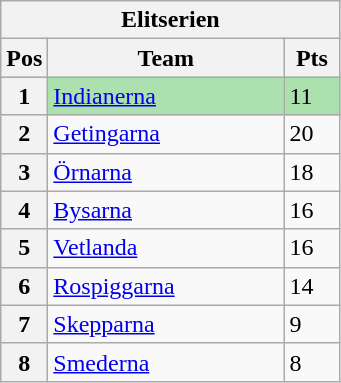<table class="wikitable">
<tr>
<th colspan="3">Elitserien</th>
</tr>
<tr>
<th width=20>Pos</th>
<th width=150>Team</th>
<th width=30>Pts</th>
</tr>
<tr style="background:#ACE1AF;">
<th>1</th>
<td><a href='#'>Indianerna</a></td>
<td>11</td>
</tr>
<tr>
<th>2</th>
<td><a href='#'>Getingarna</a></td>
<td>20</td>
</tr>
<tr>
<th>3</th>
<td><a href='#'>Örnarna</a></td>
<td>18</td>
</tr>
<tr>
<th>4</th>
<td><a href='#'>Bysarna</a></td>
<td>16</td>
</tr>
<tr>
<th>5</th>
<td><a href='#'>Vetlanda</a></td>
<td>16</td>
</tr>
<tr>
<th>6</th>
<td><a href='#'>Rospiggarna</a></td>
<td>14</td>
</tr>
<tr>
<th>7</th>
<td><a href='#'>Skepparna</a></td>
<td>9</td>
</tr>
<tr>
<th>8</th>
<td><a href='#'>Smederna</a></td>
<td>8</td>
</tr>
</table>
